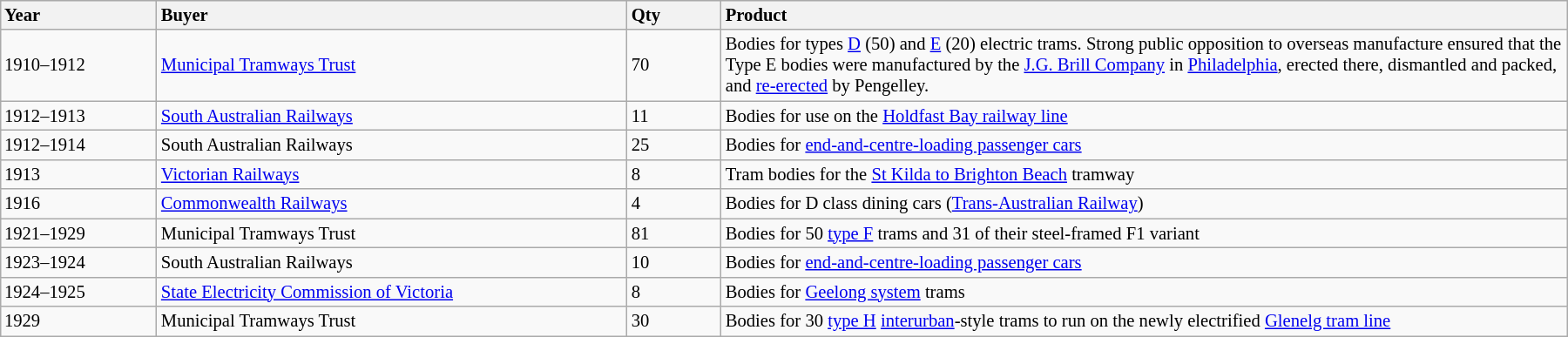<table class= "wikitable vertical-align-top floatleft mw-collapsible mw-uncollapsed" border= "1" style= "width:95%; font-size: 86%; float:left; margin-left:2em; margin-right:2em; margin-bottom:2em">
<tr>
<th scope="col" style= "text-align:left; width: 10%;">Year</th>
<th scope="col" style= "text-align:left; width: 30%;">Buyer</th>
<th scope="col" style= "text-align:left; width: 6%;">Qty</th>
<th scope="col" style= "text-align:left;">Product</th>
</tr>
<tr>
<td>1910–1912</td>
<td><a href='#'>Municipal Tramways Trust</a></td>
<td>70</td>
<td>Bodies for types <a href='#'>D</a> (50) and <a href='#'>E</a> (20) electric trams. Strong public opposition to overseas manufacture ensured that the Type E bodies were manufactured by the <a href='#'>J.G. Brill Company</a> in <a href='#'>Philadelphia</a>, erected there, dismantled and packed, and <a href='#'>re-erected</a> by Pengelley.</td>
</tr>
<tr>
<td>1912–1913</td>
<td><a href='#'>South Australian Railways</a></td>
<td>11</td>
<td>Bodies for use on the <a href='#'>Holdfast Bay railway line</a></td>
</tr>
<tr>
<td>1912–1914</td>
<td>South Australian Railways</td>
<td>25</td>
<td>Bodies for <a href='#'>end-and-centre-loading passenger cars</a></td>
</tr>
<tr>
<td>1913</td>
<td><a href='#'>Victorian Railways</a></td>
<td>8</td>
<td>Tram bodies for the <a href='#'>St Kilda to Brighton Beach</a> tramway </td>
</tr>
<tr>
<td>1916</td>
<td><a href='#'>Commonwealth Railways</a></td>
<td>4</td>
<td>Bodies for D class dining cars (<a href='#'>Trans-Australian Railway</a>)</td>
</tr>
<tr>
<td>1921–1929</td>
<td>Municipal Tramways Trust</td>
<td>81</td>
<td>Bodies for 50 <a href='#'>type F</a> trams and 31 of their steel-framed F1 variant</td>
</tr>
<tr>
<td>1923–1924</td>
<td>South Australian Railways</td>
<td>10</td>
<td>Bodies for <a href='#'>end-and-centre-loading passenger cars</a></td>
</tr>
<tr>
<td>1924–1925</td>
<td><a href='#'>State Electricity Commission of Victoria</a></td>
<td>8</td>
<td>Bodies for <a href='#'>Geelong system</a> trams</td>
</tr>
<tr>
<td>1929</td>
<td>Municipal Tramways Trust</td>
<td>30</td>
<td>Bodies for 30 <a href='#'>type H</a> <a href='#'>interurban</a>-style trams to run on the newly electrified <a href='#'>Glenelg tram line</a></td>
</tr>
</table>
